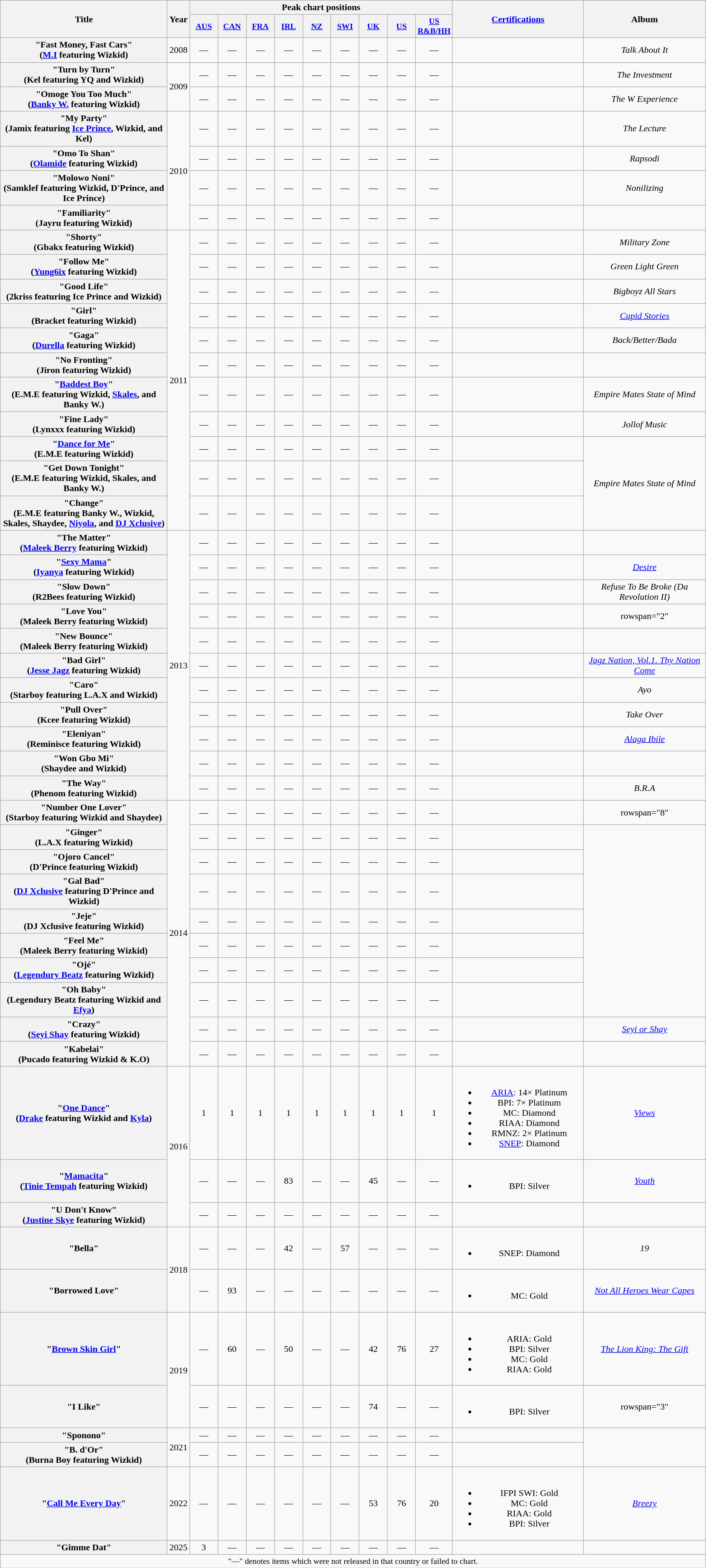<table class="wikitable plainrowheaders" style="text-align:center;">
<tr>
<th scope="col" rowspan="2" style="width:18em;">Title</th>
<th scope="col" rowspan="2">Year</th>
<th scope="col" colspan="9">Peak chart positions</th>
<th scope="col" rowspan="2" style="width:14em;"><a href='#'>Certifications</a></th>
<th scope="col" rowspan="2">Album</th>
</tr>
<tr>
<th scope="col" style="width:3em;font-size:90%;"><a href='#'>AUS</a><br></th>
<th scope="col" style="width:3em;font-size:90%;"><a href='#'>CAN</a><br></th>
<th scope="col" style="width:3em;font-size:90%;"><a href='#'>FRA</a><br></th>
<th scope="col" style="width:3em;font-size:90%;"><a href='#'>IRL</a><br></th>
<th scope="col" style="width:3em;font-size:90%;"><a href='#'>NZ</a><br></th>
<th scope="col" style="width:3em;font-size:90%;"><a href='#'>SWI</a><br></th>
<th scope="col" style="width:3em;font-size:90%;"><a href='#'>UK</a><br></th>
<th scope="col" style="width:3em;font-size:90%;"><a href='#'>US</a><br></th>
<th scope="col" style="width:3em;font-size:90%;"><a href='#'>US<br>R&B/HH</a><br></th>
</tr>
<tr>
<th scope="row">"Fast Money, Fast Cars"<br><span>(<a href='#'>M.I</a> featuring Wizkid)</span></th>
<td>2008</td>
<td>—</td>
<td>—</td>
<td>—</td>
<td>—</td>
<td>—</td>
<td>—</td>
<td>—</td>
<td>—</td>
<td>—</td>
<td></td>
<td><em>Talk About It</em></td>
</tr>
<tr>
<th scope="row">"Turn by Turn"<br><span>(Kel featuring YQ and Wizkid)</span></th>
<td rowspan="2">2009</td>
<td>—</td>
<td>—</td>
<td>—</td>
<td>—</td>
<td>—</td>
<td>—</td>
<td>—</td>
<td>—</td>
<td>—</td>
<td></td>
<td><em>The Investment</em></td>
</tr>
<tr>
<th scope="row">"Omoge You Too Much" <br><span>(<a href='#'>Banky W.</a> featuring Wizkid)</span></th>
<td>—</td>
<td>—</td>
<td>—</td>
<td>—</td>
<td>—</td>
<td>—</td>
<td>—</td>
<td>—</td>
<td>—</td>
<td></td>
<td><em>The W Experience</em></td>
</tr>
<tr>
<th scope="row">"My Party"<br><span>(Jamix featuring <a href='#'>Ice Prince</a>, Wizkid, and Kel)</span></th>
<td rowspan="4">2010</td>
<td>—</td>
<td>—</td>
<td>—</td>
<td>—</td>
<td>—</td>
<td>—</td>
<td>—</td>
<td>—</td>
<td>—</td>
<td></td>
<td><em>The Lecture</em></td>
</tr>
<tr>
<th scope="row">"Omo To Shan"<br><span>(<a href='#'>Olamide</a> featuring Wizkid)</span></th>
<td>—</td>
<td>—</td>
<td>—</td>
<td>—</td>
<td>—</td>
<td>—</td>
<td>—</td>
<td>—</td>
<td>—</td>
<td></td>
<td><em>Rapsodi</em></td>
</tr>
<tr>
<th scope="row">"Molowo Noni"<br><span>(Samklef featuring Wizkid, D'Prince, and Ice Prince)</span></th>
<td>—</td>
<td>—</td>
<td>—</td>
<td>—</td>
<td>—</td>
<td>—</td>
<td>—</td>
<td>—</td>
<td>—</td>
<td></td>
<td><em>Nonilizing</em></td>
</tr>
<tr>
<th scope="row">"Familiarity"<br><span>(Jayru featuring Wizkid)</span></th>
<td>—</td>
<td>—</td>
<td>—</td>
<td>—</td>
<td>—</td>
<td>—</td>
<td>—</td>
<td>—</td>
<td>—</td>
<td></td>
<td></td>
</tr>
<tr>
<th scope="row">"Shorty"<br><span>(Gbakx featuring Wizkid)</span></th>
<td rowspan="11">2011</td>
<td>—</td>
<td>—</td>
<td>—</td>
<td>—</td>
<td>—</td>
<td>—</td>
<td>—</td>
<td>—</td>
<td>—</td>
<td></td>
<td><em>Military Zone</em></td>
</tr>
<tr>
<th scope="row">"Follow Me"<br><span>(<a href='#'>Yung6ix</a> featuring Wizkid)</span></th>
<td>—</td>
<td>—</td>
<td>—</td>
<td>—</td>
<td>—</td>
<td>—</td>
<td>—</td>
<td>—</td>
<td>—</td>
<td></td>
<td><em>Green Light Green</em></td>
</tr>
<tr>
<th scope="row">"Good Life"<br><span>(2kriss featuring Ice Prince and Wizkid)</span></th>
<td>—</td>
<td>—</td>
<td>—</td>
<td>—</td>
<td>—</td>
<td>—</td>
<td>—</td>
<td>—</td>
<td>—</td>
<td></td>
<td><em>Bigboyz All Stars</em></td>
</tr>
<tr>
<th scope="row">"Girl"<br><span>(Bracket featuring Wizkid)</span></th>
<td>—</td>
<td>—</td>
<td>—</td>
<td>—</td>
<td>—</td>
<td>—</td>
<td>—</td>
<td>—</td>
<td>—</td>
<td></td>
<td><em><a href='#'>Cupid Stories</a></em></td>
</tr>
<tr>
<th scope="row">"Gaga"<br><span>(<a href='#'>Durella</a> featuring Wizkid)</span></th>
<td>—</td>
<td>—</td>
<td>—</td>
<td>—</td>
<td>—</td>
<td>—</td>
<td>—</td>
<td>—</td>
<td>—</td>
<td></td>
<td><em>Back/Better/Bada</em></td>
</tr>
<tr>
<th scope="row">"No Fronting"<br><span>(Jiron featuring Wizkid)</span></th>
<td>—</td>
<td>—</td>
<td>—</td>
<td>—</td>
<td>—</td>
<td>—</td>
<td>—</td>
<td>—</td>
<td>—</td>
<td></td>
<td></td>
</tr>
<tr>
<th scope="row">"<a href='#'>Baddest Boy</a>"<br><span>(E.M.E featuring Wizkid, <a href='#'>Skales</a>, and Banky W.)</span></th>
<td>—</td>
<td>—</td>
<td>—</td>
<td>—</td>
<td>—</td>
<td>—</td>
<td>—</td>
<td>—</td>
<td>—</td>
<td></td>
<td><em>Empire Mates State of Mind</em></td>
</tr>
<tr>
<th scope="row">"Fine Lady"<br><span>(Lynxxx featuring Wizkid)</span></th>
<td>—</td>
<td>—</td>
<td>—</td>
<td>—</td>
<td>—</td>
<td>—</td>
<td>—</td>
<td>—</td>
<td>—</td>
<td></td>
<td><em>Jollof Music</em></td>
</tr>
<tr>
<th scope="row">"<a href='#'>Dance for Me</a>"<br><span>(E.M.E featuring Wizkid)</span></th>
<td>—</td>
<td>—</td>
<td>—</td>
<td>—</td>
<td>—</td>
<td>—</td>
<td>—</td>
<td>—</td>
<td>—</td>
<td></td>
<td rowspan="3"><em>Empire Mates State of Mind</em></td>
</tr>
<tr>
<th scope="row">"Get Down Tonight"<br><span>(E.M.E featuring Wizkid, Skales, and Banky W.)</span></th>
<td>—</td>
<td>—</td>
<td>—</td>
<td>—</td>
<td>—</td>
<td>—</td>
<td>—</td>
<td>—</td>
<td>—</td>
<td></td>
</tr>
<tr>
<th scope="row">"Change" <br><span>(E.M.E featuring Banky W., Wizkid, Skales, Shaydee, <a href='#'>Niyola</a>, and <a href='#'>DJ Xclusive</a>)</span></th>
<td>—</td>
<td>—</td>
<td>—</td>
<td>—</td>
<td>—</td>
<td>—</td>
<td>—</td>
<td>—</td>
<td>—</td>
<td></td>
</tr>
<tr>
<th scope="row">"The Matter"<br><span>(<a href='#'>Maleek Berry</a> featuring Wizkid)</span></th>
<td rowspan="11">2013</td>
<td>—</td>
<td>—</td>
<td>—</td>
<td>—</td>
<td>—</td>
<td>—</td>
<td>—</td>
<td>—</td>
<td>—</td>
<td></td>
<td></td>
</tr>
<tr>
<th scope="row">"<a href='#'>Sexy Mama</a>"<br><span>(<a href='#'>Iyanya</a> featuring Wizkid)</span></th>
<td>—</td>
<td>—</td>
<td>—</td>
<td>—</td>
<td>—</td>
<td>—</td>
<td>—</td>
<td>—</td>
<td>—</td>
<td></td>
<td><em><a href='#'>Desire</a></em></td>
</tr>
<tr>
<th scope="row">"Slow Down"<br><span>(R2Bees featuring Wizkid)</span></th>
<td>—</td>
<td>—</td>
<td>—</td>
<td>—</td>
<td>—</td>
<td>—</td>
<td>—</td>
<td>—</td>
<td>—</td>
<td></td>
<td><em>Refuse To Be Broke (Da Revolution II)</em></td>
</tr>
<tr>
<th scope="row">"Love You"<br><span>(Maleek Berry featuring Wizkid)</span></th>
<td>—</td>
<td>—</td>
<td>—</td>
<td>—</td>
<td>—</td>
<td>—</td>
<td>—</td>
<td>—</td>
<td>—</td>
<td></td>
<td>rowspan="2" </td>
</tr>
<tr>
<th scope="row">"New Bounce"<br><span>(Maleek Berry featuring Wizkid)</span></th>
<td>—</td>
<td>—</td>
<td>—</td>
<td>—</td>
<td>—</td>
<td>—</td>
<td>—</td>
<td>—</td>
<td>—</td>
<td></td>
</tr>
<tr>
<th scope="row">"Bad Girl"<br><span>(<a href='#'>Jesse Jagz</a> featuring Wizkid)</span></th>
<td>—</td>
<td>—</td>
<td>—</td>
<td>—</td>
<td>—</td>
<td>—</td>
<td>—</td>
<td>—</td>
<td>—</td>
<td></td>
<td><em><a href='#'>Jagz Nation, Vol.1. Thy Nation Come</a></em></td>
</tr>
<tr>
<th scope="row">"Caro"<br><span>(Starboy featuring L.A.X and Wizkid)</span></th>
<td>—</td>
<td>—</td>
<td>—</td>
<td>—</td>
<td>—</td>
<td>—</td>
<td>—</td>
<td>—</td>
<td>—</td>
<td></td>
<td><em>Ayo</em></td>
</tr>
<tr>
<th scope="row">"Pull Over"<br><span>(Kcee featuring Wizkid)</span></th>
<td>—</td>
<td>—</td>
<td>—</td>
<td>—</td>
<td>—</td>
<td>—</td>
<td>—</td>
<td>—</td>
<td>—</td>
<td></td>
<td><em>Take Over</em></td>
</tr>
<tr>
<th scope="row">"Eleniyan"<br><span>(Reminisce featuring Wizkid)</span></th>
<td>—</td>
<td>—</td>
<td>—</td>
<td>—</td>
<td>—</td>
<td>—</td>
<td>—</td>
<td>—</td>
<td>—</td>
<td></td>
<td><em><a href='#'>Alaga Ibile</a></em></td>
</tr>
<tr>
<th scope="row">"Won Gbo Mi"<br><span>(Shaydee and Wizkid)</span></th>
<td>—</td>
<td>—</td>
<td>—</td>
<td>—</td>
<td>—</td>
<td>—</td>
<td>—</td>
<td>—</td>
<td>—</td>
<td></td>
<td></td>
</tr>
<tr>
<th scope="row">"The Way"<br><span>(Phenom featuring Wizkid)</span></th>
<td>—</td>
<td>—</td>
<td>—</td>
<td>—</td>
<td>—</td>
<td>—</td>
<td>—</td>
<td>—</td>
<td>—</td>
<td></td>
<td><em>B.R.A</em></td>
</tr>
<tr>
<th scope="row">"Number One Lover"<br><span>(Starboy featuring Wizkid and Shaydee)</span></th>
<td rowspan="10">2014</td>
<td>—</td>
<td>—</td>
<td>—</td>
<td>—</td>
<td>—</td>
<td>—</td>
<td>—</td>
<td>—</td>
<td>—</td>
<td></td>
<td>rowspan="8" </td>
</tr>
<tr>
<th scope="row">"Ginger"<br><span>(L.A.X featuring Wizkid)</span></th>
<td>—</td>
<td>—</td>
<td>—</td>
<td>—</td>
<td>—</td>
<td>—</td>
<td>—</td>
<td>—</td>
<td>—</td>
<td></td>
</tr>
<tr>
<th scope="row">"Ojoro Cancel" <br><span>(D'Prince featuring Wizkid)</span></th>
<td>—</td>
<td>—</td>
<td>—</td>
<td>—</td>
<td>—</td>
<td>—</td>
<td>—</td>
<td>—</td>
<td>—</td>
<td></td>
</tr>
<tr>
<th scope="row">"Gal Bad" <br><span>(<a href='#'>DJ Xclusive</a> featuring D'Prince and Wizkid)</span></th>
<td>—</td>
<td>—</td>
<td>—</td>
<td>—</td>
<td>—</td>
<td>—</td>
<td>—</td>
<td>—</td>
<td>—</td>
<td></td>
</tr>
<tr>
<th scope="row">"Jeje" <br><span>(DJ Xclusive featuring Wizkid)</span></th>
<td>—</td>
<td>—</td>
<td>—</td>
<td>—</td>
<td>—</td>
<td>—</td>
<td>—</td>
<td>—</td>
<td>—</td>
<td></td>
</tr>
<tr>
<th scope="row">"Feel Me"<br><span>(Maleek Berry featuring Wizkid)</span></th>
<td>—</td>
<td>—</td>
<td>—</td>
<td>—</td>
<td>—</td>
<td>—</td>
<td>—</td>
<td>—</td>
<td>—</td>
<td></td>
</tr>
<tr>
<th scope="row">"Ojé"<br><span>(<a href='#'>Legendury Beatz</a> featuring Wizkid)</span></th>
<td>—</td>
<td>—</td>
<td>—</td>
<td>—</td>
<td>—</td>
<td>—</td>
<td>—</td>
<td>—</td>
<td>—</td>
<td></td>
</tr>
<tr>
<th scope="row">"Oh Baby"<br><span>(Legendury Beatz featuring Wizkid and <a href='#'>Efya</a>)</span></th>
<td>—</td>
<td>—</td>
<td>—</td>
<td>—</td>
<td>—</td>
<td>—</td>
<td>—</td>
<td>—</td>
<td>—</td>
<td></td>
</tr>
<tr>
<th scope="row">"Crazy"<br><span>(<a href='#'>Seyi Shay</a> featuring Wizkid)</span></th>
<td>—</td>
<td>—</td>
<td>—</td>
<td>—</td>
<td>—</td>
<td>—</td>
<td>—</td>
<td>—</td>
<td>—</td>
<td></td>
<td><em><a href='#'>Seyi or Shay</a></em></td>
</tr>
<tr>
<th scope="row">"Kabelai" <br><span>(Pucado featuring Wizkid & K.O)</span></th>
<td>—</td>
<td>—</td>
<td>—</td>
<td>—</td>
<td>—</td>
<td>—</td>
<td>—</td>
<td>—</td>
<td>—</td>
<td></td>
<td></td>
</tr>
<tr>
<th scope="row">"<a href='#'>One Dance</a>"<br><span>(<a href='#'>Drake</a> featuring Wizkid and <a href='#'>Kyla</a>)</span></th>
<td rowspan="3">2016</td>
<td>1</td>
<td>1</td>
<td>1</td>
<td>1</td>
<td>1</td>
<td>1</td>
<td>1</td>
<td>1</td>
<td>1</td>
<td><br><ul><li><a href='#'>ARIA</a>: 14× Platinum</li><li>BPI: 7× Platinum</li><li>MC: Diamond</li><li>RIAA: Diamond</li><li>RMNZ: 2× Platinum</li><li><a href='#'>SNEP</a>: Diamond</li></ul></td>
<td><em><a href='#'>Views</a></em></td>
</tr>
<tr>
<th scope="row">"<a href='#'>Mamacita</a>" <br><span>(<a href='#'>Tinie Tempah</a> featuring Wizkid)</span></th>
<td>—</td>
<td>—</td>
<td>—</td>
<td>83</td>
<td>—</td>
<td>—</td>
<td>45</td>
<td>—</td>
<td>—</td>
<td><br><ul><li>BPI: Silver</li></ul></td>
<td><em><a href='#'>Youth</a></em></td>
</tr>
<tr>
<th scope="row">"U Don't Know" <br><span>(<a href='#'>Justine Skye</a> featuring Wizkid)</span></th>
<td>—</td>
<td>—</td>
<td>—</td>
<td>—</td>
<td>—</td>
<td>—</td>
<td>—</td>
<td>—</td>
<td>—</td>
<td></td>
<td></td>
</tr>
<tr>
<th scope="row">"Bella"<br></th>
<td rowspan="2">2018</td>
<td>—</td>
<td>—</td>
<td>—</td>
<td>42</td>
<td>—</td>
<td>57</td>
<td>—</td>
<td>—</td>
<td>—</td>
<td><br><ul><li>SNEP: Diamond</li></ul></td>
<td><em>19</em></td>
</tr>
<tr>
<th scope="row">"Borrowed Love"<br></th>
<td>—</td>
<td>93</td>
<td>—</td>
<td>—</td>
<td>—</td>
<td>—</td>
<td>—</td>
<td>—</td>
<td>—</td>
<td><br><ul><li>MC: Gold</li></ul></td>
<td><em><a href='#'>Not All Heroes Wear Capes</a></em></td>
</tr>
<tr>
<th scope="row">"<a href='#'>Brown Skin Girl</a>"<br></th>
<td rowspan=2>2019</td>
<td>—</td>
<td>60</td>
<td>—</td>
<td>50</td>
<td>—</td>
<td>—</td>
<td>42</td>
<td>76</td>
<td>27</td>
<td><br><ul><li>ARIA: Gold</li><li>BPI: Silver</li><li>MC: Gold</li><li>RIAA: Gold</li></ul></td>
<td><em><a href='#'>The Lion King: The Gift</a></em></td>
</tr>
<tr>
<th scope="row">"I Like"<br></th>
<td>—</td>
<td>—</td>
<td>—</td>
<td>—</td>
<td>—</td>
<td>—</td>
<td>74</td>
<td>—</td>
<td>—</td>
<td><br><ul><li>BPI: Silver</li></ul></td>
<td>rowspan="3" </td>
</tr>
<tr>
<th scope="row">"Sponono"<br></th>
<td rowspan="2">2021</td>
<td>—</td>
<td>—</td>
<td>—</td>
<td>—</td>
<td>—</td>
<td>—</td>
<td>—</td>
<td>—</td>
<td>—</td>
<td></td>
</tr>
<tr>
<th scope="row">"B. d'Or"<br><span>(Burna Boy featuring Wizkid)</span></th>
<td>—</td>
<td>—</td>
<td>—</td>
<td>—</td>
<td>—</td>
<td>—</td>
<td>—</td>
<td>—</td>
<td>—</td>
<td></td>
</tr>
<tr>
<th scope="row">"<a href='#'>Call Me Every Day</a>"<br></th>
<td>2022</td>
<td>—</td>
<td>—</td>
<td>—</td>
<td>—</td>
<td>—</td>
<td>—</td>
<td>53</td>
<td>76</td>
<td>20</td>
<td><br><ul><li>IFPI SWI: Gold</li><li>MC: Gold</li><li>RIAA: Gold</li><li>BPI: Silver</li></ul></td>
<td><em><a href='#'>Breezy</a></em></td>
</tr>
<tr>
<th scope="row">"Gimme Dat"<br></th>
<td>2025</td>
<td>3</td>
<td>—</td>
<td>—</td>
<td>—</td>
<td>—</td>
<td>—</td>
<td>—</td>
<td>—</td>
<td>—</td>
<td></td>
<td><em></em></td>
</tr>
<tr>
<td colspan="14" style="font-size:90%;">"—" denotes items which were not released in that country or failed to chart.</td>
</tr>
</table>
